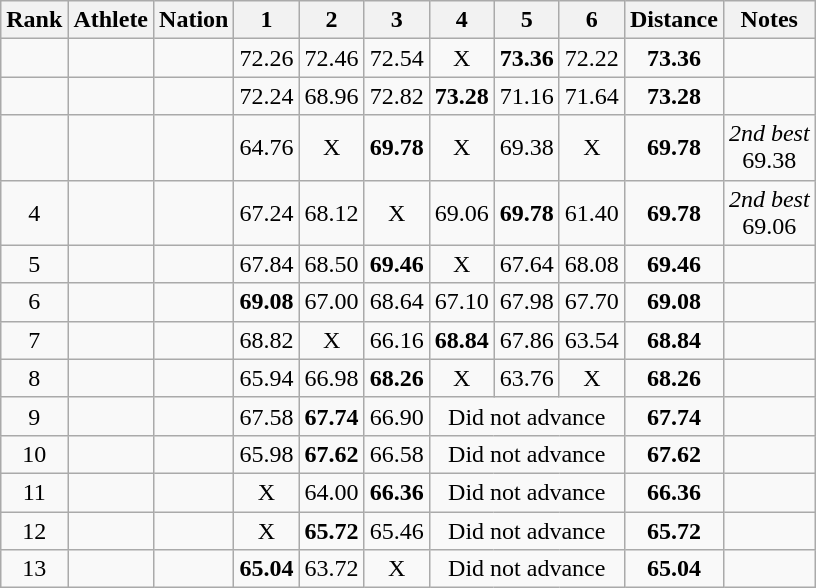<table class="wikitable sortable" style="text-align:center">
<tr>
<th>Rank</th>
<th>Athlete</th>
<th>Nation</th>
<th>1</th>
<th>2</th>
<th>3</th>
<th>4</th>
<th>5</th>
<th>6</th>
<th>Distance</th>
<th>Notes</th>
</tr>
<tr>
<td></td>
<td align=left></td>
<td align=left></td>
<td>72.26</td>
<td>72.46</td>
<td>72.54</td>
<td data-sort-value=1.00>X</td>
<td><strong>73.36</strong> </td>
<td>72.22</td>
<td><strong>73.36</strong></td>
<td></td>
</tr>
<tr>
<td></td>
<td align=left></td>
<td align=left></td>
<td>72.24</td>
<td>68.96</td>
<td>72.82</td>
<td><strong>73.28</strong> </td>
<td>71.16</td>
<td>71.64</td>
<td><strong>73.28</strong></td>
<td></td>
</tr>
<tr>
<td></td>
<td align=left></td>
<td align=left></td>
<td>64.76</td>
<td data-sort-value=1.00>X</td>
<td><strong>69.78</strong></td>
<td data-sort-value=1.00>X</td>
<td>69.38</td>
<td data-sort-value=1.00>X</td>
<td><strong>69.78</strong></td>
<td><em>2nd best</em><br>69.38</td>
</tr>
<tr>
<td>4</td>
<td align=left></td>
<td align=left></td>
<td>67.24</td>
<td>68.12</td>
<td data-sort-value=1.00>X</td>
<td>69.06</td>
<td><strong>69.78</strong></td>
<td>61.40</td>
<td><strong>69.78</strong></td>
<td><em>2nd best</em><br>69.06</td>
</tr>
<tr>
<td>5</td>
<td align=left></td>
<td align=left></td>
<td>67.84</td>
<td>68.50</td>
<td><strong>69.46</strong></td>
<td data-sort-value=1.00>X</td>
<td>67.64</td>
<td>68.08</td>
<td><strong>69.46</strong></td>
<td></td>
</tr>
<tr>
<td>6</td>
<td align=left></td>
<td align=left></td>
<td><strong>69.08</strong></td>
<td>67.00</td>
<td>68.64</td>
<td>67.10</td>
<td>67.98</td>
<td>67.70</td>
<td><strong>69.08</strong></td>
<td></td>
</tr>
<tr>
<td>7</td>
<td align=left></td>
<td align=left></td>
<td>68.82</td>
<td data-sort-value=1.00>X</td>
<td>66.16</td>
<td><strong>68.84</strong></td>
<td>67.86</td>
<td>63.54</td>
<td><strong>68.84</strong></td>
<td></td>
</tr>
<tr>
<td>8</td>
<td align=left></td>
<td align=left></td>
<td>65.94</td>
<td>66.98</td>
<td><strong>68.26</strong></td>
<td data-sort-value=1.00>X</td>
<td>63.76</td>
<td data-sort-value=1.00>X</td>
<td><strong>68.26</strong></td>
<td></td>
</tr>
<tr>
<td>9</td>
<td align=left></td>
<td align=left></td>
<td>67.58</td>
<td><strong>67.74</strong></td>
<td>66.90</td>
<td colspan=3 data-sort-value=0.00>Did not advance</td>
<td><strong>67.74</strong></td>
<td></td>
</tr>
<tr>
<td>10</td>
<td align=left></td>
<td align=left></td>
<td>65.98</td>
<td><strong>67.62</strong></td>
<td>66.58</td>
<td colspan=3 data-sort-value=0.00>Did not advance</td>
<td><strong>67.62</strong></td>
<td></td>
</tr>
<tr>
<td>11</td>
<td align=left></td>
<td align=left></td>
<td data-sort-value=1.00>X</td>
<td>64.00</td>
<td><strong>66.36</strong></td>
<td colspan=3 data-sort-value=0.00>Did not advance</td>
<td><strong>66.36</strong></td>
<td></td>
</tr>
<tr>
<td>12</td>
<td align=left></td>
<td align=left></td>
<td data-sort-value=1.00>X</td>
<td><strong>65.72</strong></td>
<td>65.46</td>
<td colspan=3 data-sort-value=0.00>Did not advance</td>
<td><strong>65.72</strong></td>
<td></td>
</tr>
<tr>
<td>13</td>
<td align=left></td>
<td align=left></td>
<td><strong>65.04</strong></td>
<td>63.72</td>
<td data-sort-value=1.00>X</td>
<td colspan=3 data-sort-value=0.00>Did not advance</td>
<td><strong>65.04</strong></td>
<td></td>
</tr>
</table>
